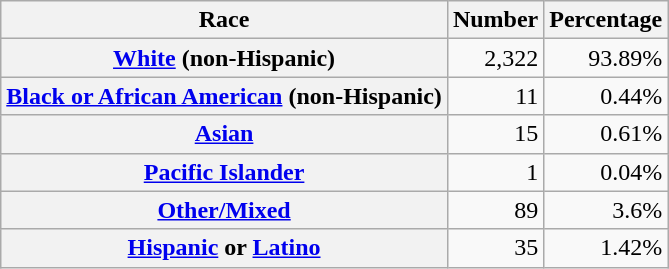<table class="wikitable" style="text-align:right">
<tr>
<th scope="col">Race</th>
<th scope="col">Number</th>
<th scope="col">Percentage</th>
</tr>
<tr>
<th scope="row"><a href='#'>White</a> (non-Hispanic)</th>
<td>2,322</td>
<td>93.89%</td>
</tr>
<tr>
<th scope="row"><a href='#'>Black or African American</a> (non-Hispanic)</th>
<td>11</td>
<td>0.44%</td>
</tr>
<tr>
<th scope="row"><a href='#'>Asian</a></th>
<td>15</td>
<td>0.61%</td>
</tr>
<tr>
<th scope="row"><a href='#'>Pacific Islander</a></th>
<td>1</td>
<td>0.04%</td>
</tr>
<tr>
<th scope="row"><a href='#'>Other/Mixed</a></th>
<td>89</td>
<td>3.6%</td>
</tr>
<tr>
<th scope="row"><a href='#'>Hispanic</a> or <a href='#'>Latino</a></th>
<td>35</td>
<td>1.42%</td>
</tr>
</table>
